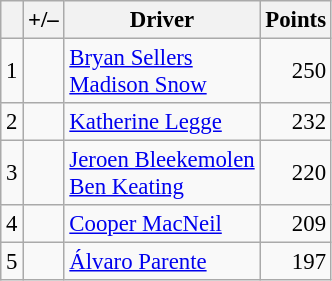<table class="wikitable" style="font-size: 95%;">
<tr>
<th scope="col"></th>
<th scope="col">+/–</th>
<th scope="col">Driver</th>
<th scope="col">Points</th>
</tr>
<tr>
<td align=center>1</td>
<td align="left"></td>
<td> <a href='#'>Bryan Sellers</a><br> <a href='#'>Madison Snow</a></td>
<td align=right>250</td>
</tr>
<tr>
<td align=center>2</td>
<td align="left"></td>
<td> <a href='#'>Katherine Legge</a></td>
<td align=right>232</td>
</tr>
<tr>
<td align=center>3</td>
<td align="left"></td>
<td> <a href='#'>Jeroen Bleekemolen</a><br> <a href='#'>Ben Keating</a></td>
<td align=right>220</td>
</tr>
<tr>
<td align=center>4</td>
<td align="left"></td>
<td> <a href='#'>Cooper MacNeil</a></td>
<td align=right>209</td>
</tr>
<tr>
<td align=center>5</td>
<td align="left"></td>
<td> <a href='#'>Álvaro Parente</a></td>
<td align=right>197</td>
</tr>
</table>
